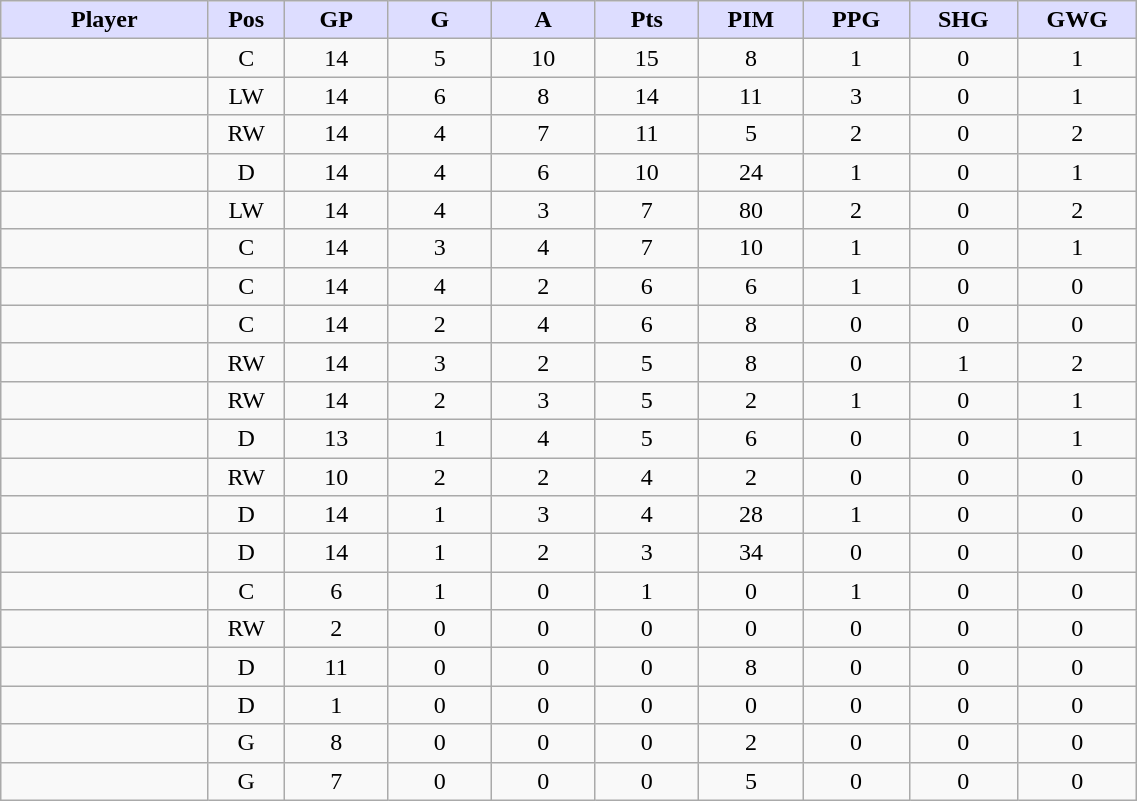<table style="width:60%;" class="wikitable sortable">
<tr style="text-align:center;">
<th style="background:#ddf; width:10%;">Player</th>
<th style="background:#ddf; width:3%;" title="Position">Pos</th>
<th style="background:#ddf; width:5%;" title="Games played">GP</th>
<th style="background:#ddf; width:5%;" title="Goals">G</th>
<th style="background:#ddf; width:5%;" title="Assists">A</th>
<th style="background:#ddf; width:5%;" title="Points">Pts</th>
<th style="background:#ddf; width:5%;" title="Penalties in Minutes">PIM</th>
<th style="background:#ddf; width:5%;" title="Power Play Goals">PPG</th>
<th style="background:#ddf; width:5%;" title="Short-handed Goals">SHG</th>
<th style="background:#ddf; width:5%;" title="Game-winning Goals">GWG</th>
</tr>
<tr style="text-align:center;">
<td style="text-align:right;"></td>
<td>C</td>
<td>14</td>
<td>5</td>
<td>10</td>
<td>15</td>
<td>8</td>
<td>1</td>
<td>0</td>
<td>1</td>
</tr>
<tr style="text-align:center;">
<td style="text-align:right;"></td>
<td>LW</td>
<td>14</td>
<td>6</td>
<td>8</td>
<td>14</td>
<td>11</td>
<td>3</td>
<td>0</td>
<td>1</td>
</tr>
<tr style="text-align:center;">
<td style="text-align:right;"></td>
<td>RW</td>
<td>14</td>
<td>4</td>
<td>7</td>
<td>11</td>
<td>5</td>
<td>2</td>
<td>0</td>
<td>2</td>
</tr>
<tr style="text-align:center;">
<td style="text-align:right;"></td>
<td>D</td>
<td>14</td>
<td>4</td>
<td>6</td>
<td>10</td>
<td>24</td>
<td>1</td>
<td>0</td>
<td>1</td>
</tr>
<tr style="text-align:center;">
<td style="text-align:right;"></td>
<td>LW</td>
<td>14</td>
<td>4</td>
<td>3</td>
<td>7</td>
<td>80</td>
<td>2</td>
<td>0</td>
<td>2</td>
</tr>
<tr style="text-align:center;">
<td style="text-align:right;"></td>
<td>C</td>
<td>14</td>
<td>3</td>
<td>4</td>
<td>7</td>
<td>10</td>
<td>1</td>
<td>0</td>
<td>1</td>
</tr>
<tr style="text-align:center;">
<td style="text-align:right;"></td>
<td>C</td>
<td>14</td>
<td>4</td>
<td>2</td>
<td>6</td>
<td>6</td>
<td>1</td>
<td>0</td>
<td>0</td>
</tr>
<tr style="text-align:center;">
<td style="text-align:right;"></td>
<td>C</td>
<td>14</td>
<td>2</td>
<td>4</td>
<td>6</td>
<td>8</td>
<td>0</td>
<td>0</td>
<td>0</td>
</tr>
<tr style="text-align:center;">
<td style="text-align:right;"></td>
<td>RW</td>
<td>14</td>
<td>3</td>
<td>2</td>
<td>5</td>
<td>8</td>
<td>0</td>
<td>1</td>
<td>2</td>
</tr>
<tr style="text-align:center;">
<td style="text-align:right;"></td>
<td>RW</td>
<td>14</td>
<td>2</td>
<td>3</td>
<td>5</td>
<td>2</td>
<td>1</td>
<td>0</td>
<td>1</td>
</tr>
<tr style="text-align:center;">
<td style="text-align:right;"></td>
<td>D</td>
<td>13</td>
<td>1</td>
<td>4</td>
<td>5</td>
<td>6</td>
<td>0</td>
<td>0</td>
<td>1</td>
</tr>
<tr style="text-align:center;">
<td style="text-align:right;"></td>
<td>RW</td>
<td>10</td>
<td>2</td>
<td>2</td>
<td>4</td>
<td>2</td>
<td>0</td>
<td>0</td>
<td>0</td>
</tr>
<tr style="text-align:center;">
<td style="text-align:right;"></td>
<td>D</td>
<td>14</td>
<td>1</td>
<td>3</td>
<td>4</td>
<td>28</td>
<td>1</td>
<td>0</td>
<td>0</td>
</tr>
<tr style="text-align:center;">
<td style="text-align:right;"></td>
<td>D</td>
<td>14</td>
<td>1</td>
<td>2</td>
<td>3</td>
<td>34</td>
<td>0</td>
<td>0</td>
<td>0</td>
</tr>
<tr style="text-align:center;">
<td style="text-align:right;"></td>
<td>C</td>
<td>6</td>
<td>1</td>
<td>0</td>
<td>1</td>
<td>0</td>
<td>1</td>
<td>0</td>
<td>0</td>
</tr>
<tr style="text-align:center;">
<td style="text-align:right;"></td>
<td>RW</td>
<td>2</td>
<td>0</td>
<td>0</td>
<td>0</td>
<td>0</td>
<td>0</td>
<td>0</td>
<td>0</td>
</tr>
<tr style="text-align:center;">
<td style="text-align:right;"></td>
<td>D</td>
<td>11</td>
<td>0</td>
<td>0</td>
<td>0</td>
<td>8</td>
<td>0</td>
<td>0</td>
<td>0</td>
</tr>
<tr style="text-align:center;">
<td style="text-align:right;"></td>
<td>D</td>
<td>1</td>
<td>0</td>
<td>0</td>
<td>0</td>
<td>0</td>
<td>0</td>
<td>0</td>
<td>0</td>
</tr>
<tr style="text-align:center;">
<td style="text-align:right;"></td>
<td>G</td>
<td>8</td>
<td>0</td>
<td>0</td>
<td>0</td>
<td>2</td>
<td>0</td>
<td>0</td>
<td>0</td>
</tr>
<tr style="text-align:center;">
<td style="text-align:right;"></td>
<td>G</td>
<td>7</td>
<td>0</td>
<td>0</td>
<td>0</td>
<td>5</td>
<td>0</td>
<td>0</td>
<td>0</td>
</tr>
</table>
